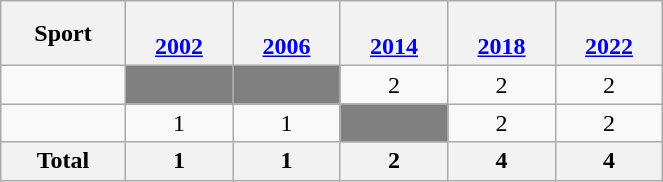<table class="wikitable" width=35%>
<tr>
<th>Sport</th>
<th><br><a href='#'>2002</a></th>
<th><br><a href='#'>2006</a></th>
<th><br><a href='#'>2014</a></th>
<th><br><a href='#'>2018</a></th>
<th><br><a href='#'>2022</a></th>
</tr>
<tr>
<td></td>
<td bgcolor=grey></td>
<td bgcolor=grey></td>
<td align=center>2</td>
<td align=center>2</td>
<td align=center>2</td>
</tr>
<tr>
<td></td>
<td align=center>1</td>
<td align=center>1</td>
<td bgcolor=grey></td>
<td align=center>2</td>
<td align=center>2</td>
</tr>
<tr>
<th>Total</th>
<th align=center>1</th>
<th align=center>1</th>
<th align=center>2</th>
<th align=center>4</th>
<th align=center>4</th>
</tr>
</table>
